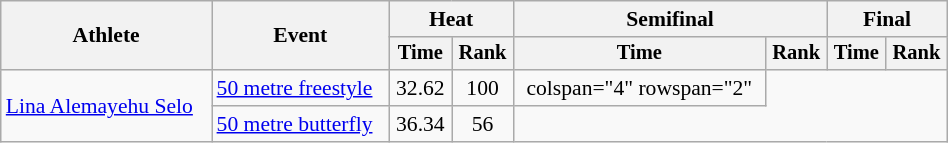<table class="wikitable" style="text-align:center; font-size:90%; width:50%;">
<tr>
<th rowspan="2">Athlete</th>
<th rowspan="2">Event</th>
<th colspan="2">Heat</th>
<th colspan="2">Semifinal</th>
<th colspan="2">Final</th>
</tr>
<tr style="font-size:95%">
<th>Time</th>
<th>Rank</th>
<th>Time</th>
<th>Rank</th>
<th>Time</th>
<th>Rank</th>
</tr>
<tr>
<td align=left rowspan=2><a href='#'>Lina Alemayehu Selo</a></td>
<td align=left><a href='#'>50 metre freestyle</a></td>
<td>32.62</td>
<td>100</td>
<td>colspan="4" rowspan="2" </td>
</tr>
<tr>
<td align=left><a href='#'>50 metre butterfly</a></td>
<td>36.34</td>
<td>56</td>
</tr>
</table>
